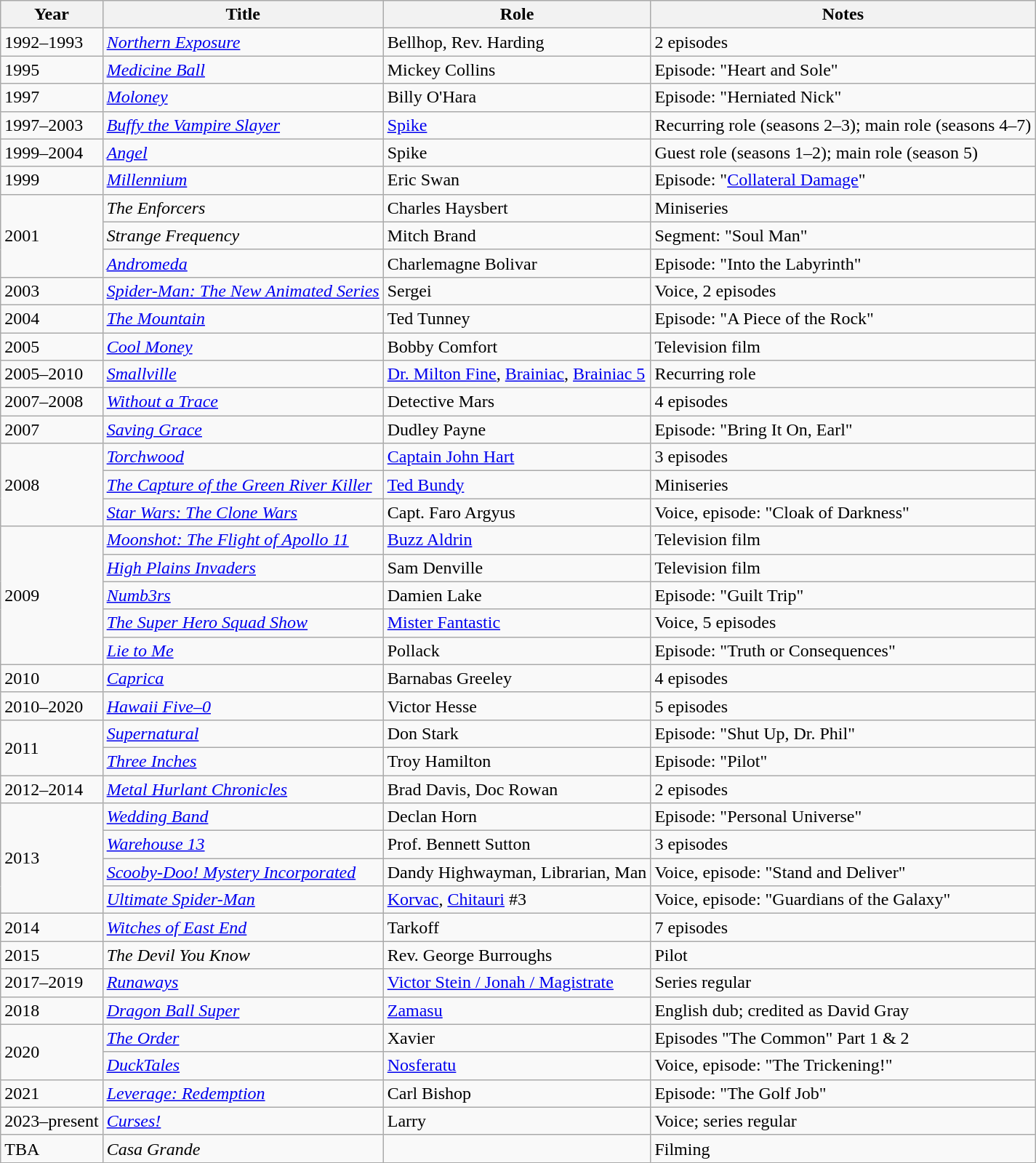<table class="wikitable sortable">
<tr>
<th>Year</th>
<th>Title</th>
<th>Role</th>
<th class="unsortable">Notes</th>
</tr>
<tr>
<td>1992–1993</td>
<td><em><a href='#'>Northern Exposure</a></em></td>
<td>Bellhop, Rev. Harding</td>
<td>2 episodes</td>
</tr>
<tr>
<td>1995</td>
<td><em><a href='#'>Medicine Ball</a></em></td>
<td>Mickey Collins</td>
<td>Episode: "Heart and Sole"</td>
</tr>
<tr>
<td>1997</td>
<td><em><a href='#'>Moloney</a></em></td>
<td>Billy O'Hara</td>
<td>Episode: "Herniated Nick"</td>
</tr>
<tr>
<td>1997–2003</td>
<td><em><a href='#'>Buffy the Vampire Slayer</a></em></td>
<td><a href='#'>Spike</a></td>
<td>Recurring role (seasons 2–3); main role (seasons 4–7)</td>
</tr>
<tr>
<td>1999–2004</td>
<td><em><a href='#'>Angel</a></em></td>
<td>Spike</td>
<td>Guest role (seasons 1–2); main role (season 5)</td>
</tr>
<tr>
<td>1999</td>
<td><em><a href='#'>Millennium</a></em></td>
<td>Eric Swan</td>
<td>Episode: "<a href='#'>Collateral Damage</a>"</td>
</tr>
<tr>
<td rowspan="3">2001</td>
<td><em>The Enforcers</em></td>
<td>Charles Haysbert</td>
<td>Miniseries</td>
</tr>
<tr>
<td><em>Strange Frequency</em></td>
<td>Mitch Brand</td>
<td>Segment: "Soul Man"</td>
</tr>
<tr>
<td><em><a href='#'>Andromeda</a></em></td>
<td>Charlemagne Bolivar</td>
<td>Episode: "Into the Labyrinth"</td>
</tr>
<tr>
<td>2003</td>
<td><em><a href='#'>Spider-Man: The New Animated Series</a></em></td>
<td>Sergei</td>
<td>Voice, 2 episodes</td>
</tr>
<tr>
<td>2004</td>
<td><em><a href='#'>The Mountain</a></em></td>
<td>Ted Tunney</td>
<td>Episode: "A Piece of the Rock"</td>
</tr>
<tr>
<td>2005</td>
<td><em><a href='#'>Cool Money</a></em></td>
<td>Bobby Comfort</td>
<td>Television film</td>
</tr>
<tr>
<td>2005–2010</td>
<td><em><a href='#'>Smallville</a></em></td>
<td><a href='#'>Dr. Milton Fine</a>, <a href='#'>Brainiac</a>, <a href='#'>Brainiac 5</a></td>
<td>Recurring role</td>
</tr>
<tr>
<td>2007–2008</td>
<td><em><a href='#'>Without a Trace</a></em></td>
<td>Detective Mars</td>
<td>4 episodes</td>
</tr>
<tr>
<td>2007</td>
<td><em><a href='#'>Saving Grace</a></em></td>
<td>Dudley Payne</td>
<td>Episode: "Bring It On, Earl"</td>
</tr>
<tr>
<td rowspan="3">2008</td>
<td><em><a href='#'>Torchwood</a></em></td>
<td><a href='#'>Captain John Hart</a></td>
<td>3 episodes</td>
</tr>
<tr>
<td><em><a href='#'>The Capture of the Green River Killer</a></em></td>
<td><a href='#'>Ted Bundy</a></td>
<td>Miniseries</td>
</tr>
<tr>
<td><em><a href='#'>Star Wars: The Clone Wars</a></em></td>
<td>Capt. Faro Argyus</td>
<td>Voice, episode: "Cloak of Darkness"</td>
</tr>
<tr>
<td rowspan="5">2009</td>
<td><em><a href='#'>Moonshot: The Flight of Apollo 11</a></em></td>
<td><a href='#'>Buzz Aldrin</a></td>
<td>Television film</td>
</tr>
<tr>
<td><em><a href='#'>High Plains Invaders</a></em></td>
<td>Sam Denville</td>
<td>Television film</td>
</tr>
<tr>
<td><em><a href='#'>Numb3rs</a></em></td>
<td>Damien Lake</td>
<td>Episode: "Guilt Trip"</td>
</tr>
<tr>
<td><em><a href='#'>The Super Hero Squad Show</a></em></td>
<td><a href='#'>Mister Fantastic</a></td>
<td>Voice, 5 episodes</td>
</tr>
<tr>
<td><em><a href='#'>Lie to Me</a></em></td>
<td>Pollack</td>
<td>Episode: "Truth or Consequences"</td>
</tr>
<tr>
<td>2010</td>
<td><em><a href='#'>Caprica</a></em></td>
<td>Barnabas Greeley</td>
<td>4 episodes</td>
</tr>
<tr>
<td>2010–2020</td>
<td><em><a href='#'>Hawaii Five–0</a></em></td>
<td>Victor Hesse</td>
<td>5 episodes</td>
</tr>
<tr>
<td rowspan="2">2011</td>
<td><em><a href='#'>Supernatural</a></em></td>
<td>Don Stark</td>
<td>Episode: "Shut Up, Dr. Phil"</td>
</tr>
<tr>
<td><em><a href='#'>Three Inches</a></em></td>
<td>Troy Hamilton</td>
<td>Episode: "Pilot"</td>
</tr>
<tr>
<td>2012–2014</td>
<td><em><a href='#'>Metal Hurlant Chronicles</a></em></td>
<td>Brad Davis, Doc Rowan</td>
<td>2 episodes</td>
</tr>
<tr>
<td rowspan="4">2013</td>
<td><em><a href='#'>Wedding Band</a></em></td>
<td>Declan Horn</td>
<td>Episode: "Personal Universe"</td>
</tr>
<tr>
<td><em><a href='#'>Warehouse 13</a></em></td>
<td>Prof. Bennett Sutton</td>
<td>3 episodes</td>
</tr>
<tr>
<td><em><a href='#'>Scooby-Doo! Mystery Incorporated</a></em></td>
<td>Dandy Highwayman, Librarian, Man</td>
<td>Voice, episode: "Stand and Deliver"</td>
</tr>
<tr>
<td><em><a href='#'>Ultimate Spider-Man</a></em></td>
<td><a href='#'>Korvac</a>, <a href='#'>Chitauri</a> #3</td>
<td>Voice, episode: "Guardians of the Galaxy"</td>
</tr>
<tr>
<td>2014</td>
<td><em><a href='#'>Witches of East End</a></em></td>
<td>Tarkoff</td>
<td>7 episodes</td>
</tr>
<tr>
<td>2015</td>
<td><em>The Devil You Know</em></td>
<td>Rev. George Burroughs</td>
<td>Pilot</td>
</tr>
<tr>
<td>2017–2019</td>
<td><em><a href='#'>Runaways</a></em></td>
<td><a href='#'>Victor Stein / Jonah / Magistrate</a></td>
<td>Series regular</td>
</tr>
<tr>
<td>2018</td>
<td><em><a href='#'>Dragon Ball Super</a></em></td>
<td><a href='#'>Zamasu</a></td>
<td>English dub; credited as David Gray</td>
</tr>
<tr>
<td rowspan="2">2020</td>
<td><em><a href='#'>The Order</a></em></td>
<td>Xavier</td>
<td>Episodes "The Common" Part 1 & 2</td>
</tr>
<tr>
<td><em><a href='#'>DuckTales</a></em></td>
<td><a href='#'>Nosferatu</a></td>
<td>Voice, episode: "The Trickening!"</td>
</tr>
<tr>
<td>2021</td>
<td><em><a href='#'>Leverage: Redemption</a></em></td>
<td>Carl Bishop</td>
<td>Episode: "The Golf Job"</td>
</tr>
<tr>
<td>2023–present</td>
<td><em><a href='#'>Curses!</a></em></td>
<td>Larry</td>
<td>Voice; series regular</td>
</tr>
<tr>
<td>TBA</td>
<td><em>Casa Grande</em></td>
<td></td>
<td>Filming</td>
</tr>
</table>
